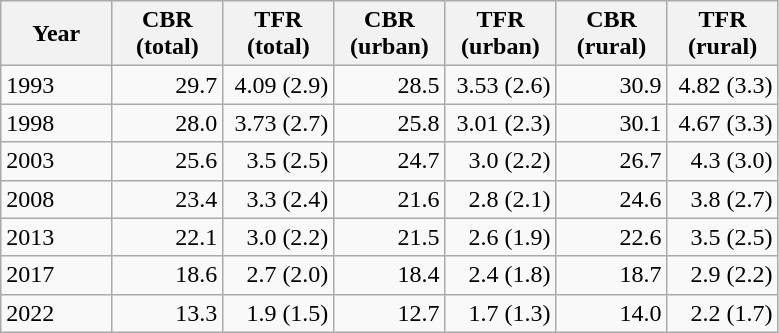<table class="wikitable">
<tr>
<th style="width:50pt;">Year</th>
<th style="width:50pt;">CBR (total)</th>
<th style="width:50pt;">TFR (total)</th>
<th style="width:50pt;">CBR (urban)</th>
<th style="width:50pt;">TFR (urban)</th>
<th style="width:50pt;">CBR (rural)</th>
<th style="width:50pt;">TFR (rural)</th>
</tr>
<tr>
<td>1993</td>
<td style="text-align:right;">29.7</td>
<td style="text-align:right;">4.09 (2.9)</td>
<td style="text-align:right;">28.5</td>
<td style="text-align:right;">3.53 (2.6)</td>
<td style="text-align:right;">30.9</td>
<td style="text-align:right;">4.82 (3.3)</td>
</tr>
<tr>
<td>1998</td>
<td style="text-align:right;">28.0</td>
<td style="text-align:right;">3.73 (2.7)</td>
<td style="text-align:right;">25.8</td>
<td style="text-align:right;">3.01 (2.3)</td>
<td style="text-align:right;">30.1</td>
<td style="text-align:right;">4.67 (3.3)</td>
</tr>
<tr>
<td>2003</td>
<td style="text-align:right;">25.6</td>
<td style="text-align:right;">3.5 (2.5)</td>
<td style="text-align:right;">24.7</td>
<td style="text-align:right;">3.0 (2.2)</td>
<td style="text-align:right;">26.7</td>
<td style="text-align:right;">4.3 (3.0)</td>
</tr>
<tr>
<td>2008</td>
<td style="text-align:right;">23.4</td>
<td style="text-align:right;">3.3 (2.4)</td>
<td style="text-align:right;">21.6</td>
<td style="text-align:right;">2.8 (2.1)</td>
<td style="text-align:right;">24.6</td>
<td style="text-align:right;">3.8 (2.7)</td>
</tr>
<tr>
<td>2013</td>
<td style="text-align:right;">22.1</td>
<td style="text-align:right;">3.0 (2.2)</td>
<td style="text-align:right;">21.5</td>
<td style="text-align:right;">2.6 (1.9)</td>
<td style="text-align:right;">22.6</td>
<td style="text-align:right;">3.5 (2.5)</td>
</tr>
<tr>
<td>2017</td>
<td style="text-align:right;">18.6</td>
<td style="text-align:right;">2.7 (2.0)</td>
<td style="text-align:right;">18.4</td>
<td style="text-align:right;">2.4 (1.8)</td>
<td style="text-align:right;">18.7</td>
<td style="text-align:right;">2.9 (2.2)</td>
</tr>
<tr>
<td>2022</td>
<td style="text-align:right;">13.3</td>
<td style="text-align:right;">1.9 (1.5)</td>
<td style="text-align:right;">12.7</td>
<td style="text-align:right;">1.7 (1.3)</td>
<td style="text-align:right;">14.0</td>
<td style="text-align:right;">2.2 (1.7)</td>
</tr>
</table>
